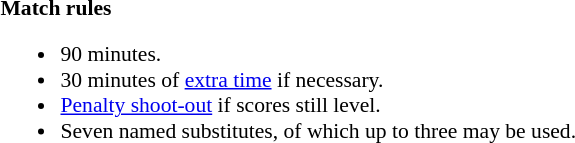<table width=100% style="font-size:90%">
<tr>
<td><br><strong>Match rules</strong><ul><li>90 minutes.</li><li>30 minutes of <a href='#'>extra time</a> if necessary.</li><li><a href='#'>Penalty shoot-out</a> if scores still level.</li><li>Seven named substitutes, of which up to three may be used.</li></ul></td>
</tr>
</table>
